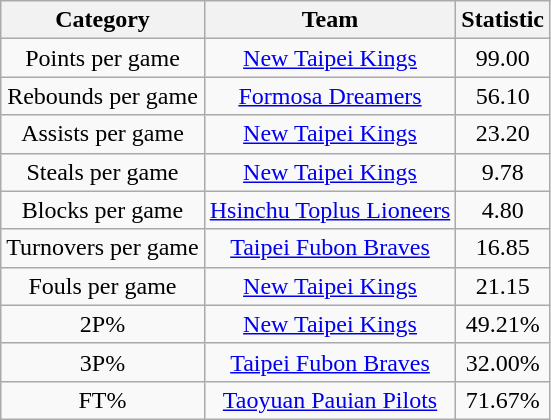<table class="wikitable" style="text-align:center">
<tr>
<th>Category</th>
<th>Team</th>
<th>Statistic</th>
</tr>
<tr>
<td>Points per game</td>
<td><a href='#'>New Taipei Kings</a></td>
<td>99.00</td>
</tr>
<tr>
<td>Rebounds per game</td>
<td><a href='#'>Formosa Dreamers</a></td>
<td>56.10</td>
</tr>
<tr>
<td>Assists per game</td>
<td><a href='#'>New Taipei Kings</a></td>
<td>23.20</td>
</tr>
<tr>
<td>Steals per game</td>
<td><a href='#'>New Taipei Kings</a></td>
<td>9.78</td>
</tr>
<tr>
<td>Blocks per game</td>
<td><a href='#'>Hsinchu Toplus Lioneers</a></td>
<td>4.80</td>
</tr>
<tr>
<td>Turnovers per game</td>
<td><a href='#'>Taipei Fubon Braves</a></td>
<td>16.85</td>
</tr>
<tr>
<td>Fouls per game</td>
<td><a href='#'>New Taipei Kings</a></td>
<td>21.15</td>
</tr>
<tr>
<td>2P%</td>
<td><a href='#'>New Taipei Kings</a></td>
<td>49.21%</td>
</tr>
<tr>
<td>3P%</td>
<td><a href='#'>Taipei Fubon Braves</a></td>
<td>32.00%</td>
</tr>
<tr>
<td>FT%</td>
<td><a href='#'>Taoyuan Pauian Pilots</a></td>
<td>71.67%</td>
</tr>
</table>
